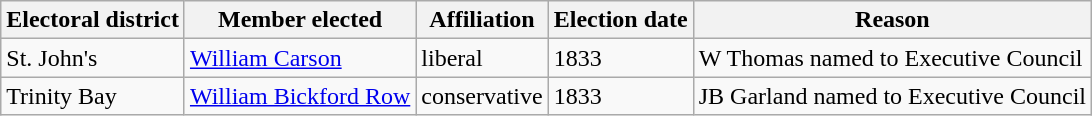<table class="wikitable sortable">
<tr>
<th>Electoral district</th>
<th>Member elected</th>
<th>Affiliation</th>
<th>Election date</th>
<th>Reason</th>
</tr>
<tr>
<td>St. John's</td>
<td><a href='#'>William Carson</a></td>
<td>liberal</td>
<td>1833</td>
<td>W Thomas named to Executive Council</td>
</tr>
<tr>
<td>Trinity Bay</td>
<td><a href='#'>William Bickford Row</a></td>
<td>conservative</td>
<td>1833</td>
<td>JB Garland named to Executive Council</td>
</tr>
</table>
